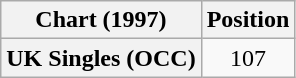<table class="wikitable plainrowheaders" style="text-align:center">
<tr>
<th>Chart (1997)</th>
<th>Position</th>
</tr>
<tr>
<th scope="row">UK Singles (OCC)</th>
<td>107</td>
</tr>
</table>
